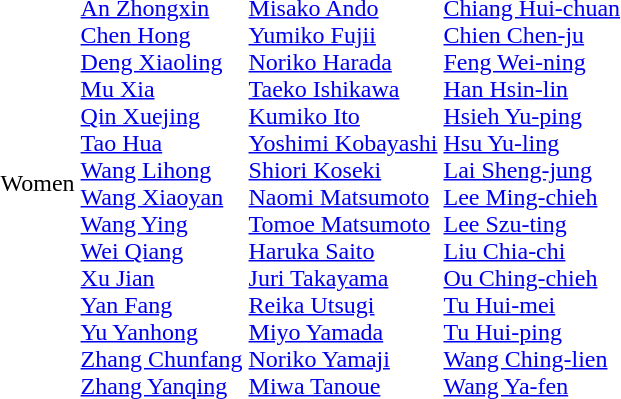<table>
<tr>
<td>Women<br></td>
<td><br><a href='#'>An Zhongxin</a><br><a href='#'>Chen Hong</a><br><a href='#'>Deng Xiaoling</a><br><a href='#'>Mu Xia</a><br><a href='#'>Qin Xuejing</a><br><a href='#'>Tao Hua</a><br><a href='#'>Wang Lihong</a><br><a href='#'>Wang Xiaoyan</a><br><a href='#'>Wang Ying</a><br><a href='#'>Wei Qiang</a><br><a href='#'>Xu Jian</a><br><a href='#'>Yan Fang</a><br><a href='#'>Yu Yanhong</a><br><a href='#'>Zhang Chunfang</a><br><a href='#'>Zhang Yanqing</a></td>
<td><br><a href='#'>Misako Ando</a><br><a href='#'>Yumiko Fujii</a><br><a href='#'>Noriko Harada</a><br><a href='#'>Taeko Ishikawa</a><br><a href='#'>Kumiko Ito</a><br><a href='#'>Yoshimi Kobayashi</a><br><a href='#'>Shiori Koseki</a><br><a href='#'>Naomi Matsumoto</a><br><a href='#'>Tomoe Matsumoto</a><br><a href='#'>Haruka Saito</a><br><a href='#'>Juri Takayama</a><br><a href='#'>Reika Utsugi</a><br><a href='#'>Miyo Yamada</a><br><a href='#'>Noriko Yamaji</a><br><a href='#'>Miwa Tanoue</a></td>
<td><br><a href='#'>Chiang Hui-chuan</a><br><a href='#'>Chien Chen-ju</a><br><a href='#'>Feng Wei-ning</a><br><a href='#'>Han Hsin-lin</a><br><a href='#'>Hsieh Yu-ping</a><br><a href='#'>Hsu Yu-ling</a><br><a href='#'>Lai Sheng-jung</a><br><a href='#'>Lee Ming-chieh</a><br><a href='#'>Lee Szu-ting</a><br><a href='#'>Liu Chia-chi</a><br><a href='#'>Ou Ching-chieh</a><br><a href='#'>Tu Hui-mei</a><br><a href='#'>Tu Hui-ping</a><br><a href='#'>Wang Ching-lien</a><br><a href='#'>Wang Ya-fen</a></td>
</tr>
</table>
